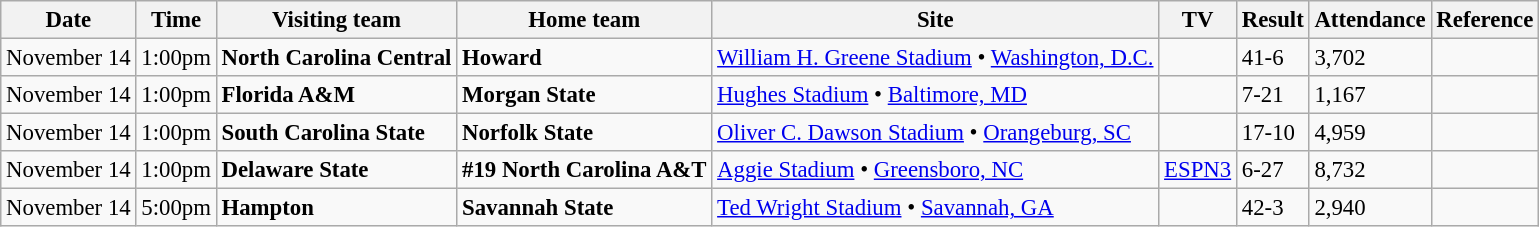<table class="wikitable" style="font-size:95%;">
<tr>
<th>Date</th>
<th>Time</th>
<th>Visiting team</th>
<th>Home team</th>
<th>Site</th>
<th>TV</th>
<th>Result</th>
<th>Attendance</th>
<th class="unsortable">Reference</th>
</tr>
<tr bgcolor=>
<td>November 14</td>
<td>1:00pm</td>
<td><strong>North Carolina Central</strong></td>
<td><strong>Howard</strong></td>
<td><a href='#'>William H. Greene Stadium</a> • <a href='#'>Washington, D.C.</a></td>
<td></td>
<td>41-6</td>
<td>3,702</td>
<td></td>
</tr>
<tr bgcolor=>
<td>November 14</td>
<td>1:00pm</td>
<td><strong>Florida A&M</strong></td>
<td><strong>Morgan State</strong></td>
<td><a href='#'>Hughes Stadium</a> • <a href='#'>Baltimore, MD</a></td>
<td></td>
<td>7-21</td>
<td>1,167</td>
<td></td>
</tr>
<tr bgcolor=>
<td>November 14</td>
<td>1:00pm</td>
<td><strong>South Carolina State</strong></td>
<td><strong>Norfolk State</strong></td>
<td><a href='#'>Oliver C. Dawson Stadium</a> • <a href='#'>Orangeburg, SC</a></td>
<td></td>
<td>17-10</td>
<td>4,959</td>
<td></td>
</tr>
<tr bgcolor=>
<td>November 14</td>
<td>1:00pm</td>
<td><strong>Delaware State</strong></td>
<td><strong>#19 North Carolina A&T</strong></td>
<td><a href='#'>Aggie Stadium</a> • <a href='#'>Greensboro, NC</a></td>
<td><a href='#'>ESPN3</a></td>
<td>6-27</td>
<td>8,732</td>
<td></td>
</tr>
<tr bgcolor=>
<td>November 14</td>
<td>5:00pm</td>
<td><strong>Hampton</strong></td>
<td><strong>Savannah State</strong></td>
<td><a href='#'>Ted Wright Stadium</a> • <a href='#'>Savannah, GA</a></td>
<td></td>
<td>42-3</td>
<td>2,940</td>
<td></td>
</tr>
</table>
